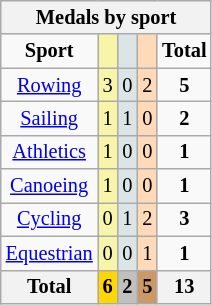<table class="wikitable" style="font-size:85%">
<tr style="background:#efefef;">
<th colspan=5>Medals by sport</th>
</tr>
<tr align=center>
<td><strong>Sport</strong></td>
<td bgcolor=#f7f6a8></td>
<td bgcolor=#dce5e5></td>
<td bgcolor=#ffdab9></td>
<td><strong>Total</strong></td>
</tr>
<tr align=center>
<td><a href='#'>Rowing</a></td>
<td style="background:#F7F6A8;">3</td>
<td style="background:#DCE5E5;">0</td>
<td style="background:#FFDAB9;">2</td>
<td><strong>5</strong></td>
</tr>
<tr align=center>
<td><a href='#'>Sailing</a></td>
<td style="background:#F7F6A8;">1</td>
<td style="background:#DCE5E5;">1</td>
<td style="background:#FFDAB9;">0</td>
<td><strong>2</strong></td>
</tr>
<tr align=center>
<td><a href='#'>Athletics</a></td>
<td style="background:#F7F6A8;">1</td>
<td style="background:#DCE5E5;">0</td>
<td style="background:#FFDAB9;">0</td>
<td><strong>1</strong></td>
</tr>
<tr align=center>
<td><a href='#'>Canoeing</a></td>
<td style="background:#F7F6A8;">1</td>
<td style="background:#DCE5E5;">0</td>
<td style="background:#FFDAB9;">0</td>
<td><strong>1</strong></td>
</tr>
<tr align=center>
<td><a href='#'>Cycling</a></td>
<td style="background:#F7F6A8;">0</td>
<td style="background:#DCE5E5;">1</td>
<td style="background:#FFDAB9;">2</td>
<td><strong>3</strong></td>
</tr>
<tr align=center>
<td><a href='#'>Equestrian</a></td>
<td style="background:#F7F6A8;">0</td>
<td style="background:#DCE5E5;">0</td>
<td style="background:#FFDAB9;">1</td>
<td><strong>1</strong></td>
</tr>
<tr align=center>
<th>Total</th>
<th style="background:gold;">6</th>
<th style="background:silver;">2</th>
<th style="background:#c96;">5</th>
<th>13</th>
</tr>
</table>
